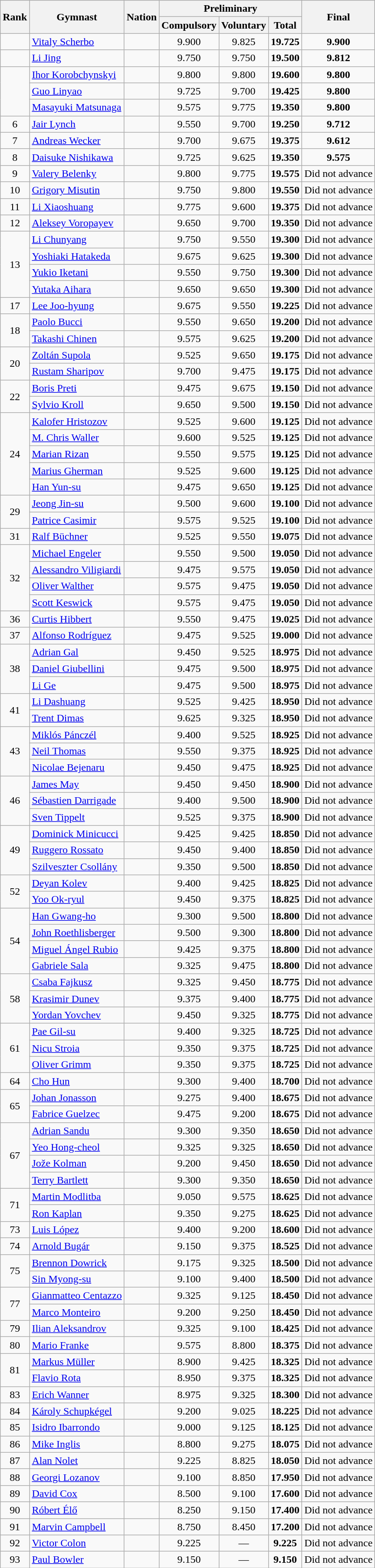<table class="wikitable sortable" style="text-align:center">
<tr>
<th rowspan=2>Rank</th>
<th rowspan=2>Gymnast</th>
<th rowspan=2>Nation</th>
<th colspan=3>Preliminary</th>
<th rowspan=2>Final</th>
</tr>
<tr>
<th>Compulsory</th>
<th>Voluntary</th>
<th>Total</th>
</tr>
<tr>
<td></td>
<td align=left data-sort-value=Scherbo><a href='#'>Vitaly Scherbo</a></td>
<td align=left></td>
<td>9.900</td>
<td>9.825</td>
<td><strong>19.725</strong></td>
<td><strong>9.900</strong></td>
</tr>
<tr>
<td></td>
<td align=left data-sort-value=Li><a href='#'>Li Jing</a></td>
<td align=left></td>
<td>9.750</td>
<td>9.750</td>
<td><strong>19.500</strong></td>
<td><strong>9.812</strong></td>
</tr>
<tr>
<td rowspan=3></td>
<td align=left data-sort-value=Korobchynskyi><a href='#'>Ihor Korobchynskyi</a></td>
<td align=left></td>
<td>9.800</td>
<td>9.800</td>
<td><strong>19.600</strong></td>
<td><strong>9.800</strong></td>
</tr>
<tr>
<td align=left data-sort-value=Guo><a href='#'>Guo Linyao</a></td>
<td align=left></td>
<td>9.725</td>
<td>9.700</td>
<td><strong>19.425</strong></td>
<td><strong>9.800</strong></td>
</tr>
<tr>
<td align=left data-sort-value=Matsunaga><a href='#'>Masayuki Matsunaga</a></td>
<td align=left></td>
<td>9.575</td>
<td>9.775</td>
<td><strong>19.350</strong></td>
<td><strong>9.800</strong></td>
</tr>
<tr>
<td>6</td>
<td align=left data-sort-value=Lynch><a href='#'>Jair Lynch</a></td>
<td align=left></td>
<td>9.550</td>
<td>9.700</td>
<td><strong>19.250</strong></td>
<td><strong>9.712</strong></td>
</tr>
<tr>
<td>7</td>
<td align=left data-sort-value=Wecker><a href='#'>Andreas Wecker</a></td>
<td align=left></td>
<td>9.700</td>
<td>9.675</td>
<td><strong>19.375</strong></td>
<td><strong>9.612</strong></td>
</tr>
<tr>
<td>8</td>
<td align=left data-sort-value=Nishikawa><a href='#'>Daisuke Nishikawa</a></td>
<td align=left></td>
<td>9.725</td>
<td>9.625</td>
<td><strong>19.350</strong></td>
<td><strong>9.575</strong></td>
</tr>
<tr>
<td>9</td>
<td align=left data-sort-value=Belenky><a href='#'>Valery Belenky</a></td>
<td align=left></td>
<td>9.800</td>
<td>9.775</td>
<td><strong>19.575</strong></td>
<td data-sort-value=0.000>Did not advance</td>
</tr>
<tr>
<td>10</td>
<td align=left data-sort-value=Misutin><a href='#'>Grigory Misutin</a></td>
<td align=left></td>
<td>9.750</td>
<td>9.800</td>
<td><strong>19.550</strong></td>
<td data-sort-value=0.000>Did not advance</td>
</tr>
<tr>
<td>11</td>
<td align=left data-sort-value=Li><a href='#'>Li Xiaoshuang</a></td>
<td align=left></td>
<td>9.775</td>
<td>9.600</td>
<td><strong>19.375</strong></td>
<td data-sort-value=0.000>Did not advance</td>
</tr>
<tr>
<td>12</td>
<td align=left data-sort-value=Voropayev><a href='#'>Aleksey Voropayev</a></td>
<td align=left></td>
<td>9.650</td>
<td>9.700</td>
<td><strong>19.350</strong></td>
<td data-sort-value=0.000>Did not advance</td>
</tr>
<tr>
<td rowspan=4>13</td>
<td align=left data-sort-value=Li><a href='#'>Li Chunyang</a></td>
<td align=left></td>
<td>9.750</td>
<td>9.550</td>
<td><strong>19.300</strong></td>
<td data-sort-value=0.000>Did not advance</td>
</tr>
<tr>
<td align=left data-sort-value=Hatakeda><a href='#'>Yoshiaki Hatakeda</a></td>
<td align=left></td>
<td>9.675</td>
<td>9.625</td>
<td><strong>19.300</strong></td>
<td data-sort-value=0.000>Did not advance</td>
</tr>
<tr>
<td align=left data-sort-value=Iketani><a href='#'>Yukio Iketani</a></td>
<td align=left></td>
<td>9.550</td>
<td>9.750</td>
<td><strong>19.300</strong></td>
<td data-sort-value=0.000>Did not advance</td>
</tr>
<tr>
<td align=left data-sort-value=Aihara><a href='#'>Yutaka Aihara</a></td>
<td align=left></td>
<td>9.650</td>
<td>9.650</td>
<td><strong>19.300</strong></td>
<td data-sort-value=0.000>Did not advance</td>
</tr>
<tr>
<td>17</td>
<td align=left data-sort-value=Lee><a href='#'>Lee Joo-hyung</a></td>
<td align=left></td>
<td>9.675</td>
<td>9.550</td>
<td><strong>19.225</strong></td>
<td data-sort-value=0.000>Did not advance</td>
</tr>
<tr>
<td rowspan=2>18</td>
<td align=left data-sort-value=Bucci><a href='#'>Paolo Bucci</a></td>
<td align=left></td>
<td>9.550</td>
<td>9.650</td>
<td><strong>19.200</strong></td>
<td data-sort-value=0.000>Did not advance</td>
</tr>
<tr>
<td align=left data-sort-value=Chinen><a href='#'>Takashi Chinen</a></td>
<td align=left></td>
<td>9.575</td>
<td>9.625</td>
<td><strong>19.200</strong></td>
<td data-sort-value=0.000>Did not advance</td>
</tr>
<tr>
<td rowspan=2>20</td>
<td align=left data-sort-value=Supola><a href='#'>Zoltán Supola</a></td>
<td align=left></td>
<td>9.525</td>
<td>9.650</td>
<td><strong>19.175</strong></td>
<td data-sort-value=0.000>Did not advance</td>
</tr>
<tr>
<td align=left data-sort-value=Sharipov><a href='#'>Rustam Sharipov</a></td>
<td align=left></td>
<td>9.700</td>
<td>9.475</td>
<td><strong>19.175</strong></td>
<td data-sort-value=0.000>Did not advance</td>
</tr>
<tr>
<td rowspan=2>22</td>
<td align=left data-sort-value=Preti><a href='#'>Boris Preti</a></td>
<td align=left></td>
<td>9.475</td>
<td>9.675</td>
<td><strong>19.150</strong></td>
<td data-sort-value=0.000>Did not advance</td>
</tr>
<tr>
<td align=left data-sort-value=Kroll><a href='#'>Sylvio Kroll</a></td>
<td align=left></td>
<td>9.650</td>
<td>9.500</td>
<td><strong>19.150</strong></td>
<td data-sort-value=0.000>Did not advance</td>
</tr>
<tr>
<td rowspan=5>24</td>
<td align=left data-sort-value=Hristozov><a href='#'>Kalofer Hristozov</a></td>
<td align=left></td>
<td>9.525</td>
<td>9.600</td>
<td><strong>19.125</strong></td>
<td data-sort-value=0.000>Did not advance</td>
</tr>
<tr>
<td align=left data-sort-value=Waller><a href='#'>M. Chris Waller</a></td>
<td align=left></td>
<td>9.600</td>
<td>9.525</td>
<td><strong>19.125</strong></td>
<td data-sort-value=0.000>Did not advance</td>
</tr>
<tr>
<td align=left data-sort-value=Rizan><a href='#'>Marian Rizan</a></td>
<td align=left></td>
<td>9.550</td>
<td>9.575</td>
<td><strong>19.125</strong></td>
<td data-sort-value=0.000>Did not advance</td>
</tr>
<tr>
<td align=left data-sort-value=Gherman><a href='#'>Marius Gherman</a></td>
<td align=left></td>
<td>9.525</td>
<td>9.600</td>
<td><strong>19.125</strong></td>
<td data-sort-value=0.000>Did not advance</td>
</tr>
<tr>
<td align=left data-sort-value=Han><a href='#'>Han Yun-su</a></td>
<td align=left></td>
<td>9.475</td>
<td>9.650</td>
<td><strong>19.125</strong></td>
<td data-sort-value=0.000>Did not advance</td>
</tr>
<tr>
<td rowspan=2>29</td>
<td align=left data-sort-value=Jeong><a href='#'>Jeong Jin-su</a></td>
<td align=left></td>
<td>9.500</td>
<td>9.600</td>
<td><strong>19.100</strong></td>
<td data-sort-value=0.000>Did not advance</td>
</tr>
<tr>
<td align=left data-sort-value=Casimir><a href='#'>Patrice Casimir</a></td>
<td align=left></td>
<td>9.575</td>
<td>9.525</td>
<td><strong>19.100</strong></td>
<td data-sort-value=0.000>Did not advance</td>
</tr>
<tr>
<td>31</td>
<td align=left data-sort-value=Büchner><a href='#'>Ralf Büchner</a></td>
<td align=left></td>
<td>9.525</td>
<td>9.550</td>
<td><strong>19.075</strong></td>
<td data-sort-value=0.000>Did not advance</td>
</tr>
<tr>
<td rowspan=4>32</td>
<td align=left data-sort-value=Engeler><a href='#'>Michael Engeler</a></td>
<td align=left></td>
<td>9.550</td>
<td>9.500</td>
<td><strong>19.050</strong></td>
<td data-sort-value=0.000>Did not advance</td>
</tr>
<tr>
<td align=left data-sort-value=Viligiardi><a href='#'>Alessandro Viligiardi</a></td>
<td align=left></td>
<td>9.475</td>
<td>9.575</td>
<td><strong>19.050</strong></td>
<td data-sort-value=0.000>Did not advance</td>
</tr>
<tr>
<td align=left data-sort-value=Walther><a href='#'>Oliver Walther</a></td>
<td align=left></td>
<td>9.575</td>
<td>9.475</td>
<td><strong>19.050</strong></td>
<td data-sort-value=0.000>Did not advance</td>
</tr>
<tr>
<td align=left data-sort-value=Keswick><a href='#'>Scott Keswick</a></td>
<td align=left></td>
<td>9.575</td>
<td>9.475</td>
<td><strong>19.050</strong></td>
<td data-sort-value=0.000>Did not advance</td>
</tr>
<tr>
<td>36</td>
<td align=left data-sort-value=Hibbert><a href='#'>Curtis Hibbert</a></td>
<td align=left></td>
<td>9.550</td>
<td>9.475</td>
<td><strong>19.025</strong></td>
<td data-sort-value=0.000>Did not advance</td>
</tr>
<tr>
<td>37</td>
<td align=left data-sort-value=Rodríguez><a href='#'>Alfonso Rodríguez</a></td>
<td align=left></td>
<td>9.475</td>
<td>9.525</td>
<td><strong>19.000</strong></td>
<td data-sort-value=0.000>Did not advance</td>
</tr>
<tr>
<td rowspan=3>38</td>
<td align=left data-sort-value=Gal><a href='#'>Adrian Gal</a></td>
<td align=left></td>
<td>9.450</td>
<td>9.525</td>
<td><strong>18.975</strong></td>
<td data-sort-value=0.000>Did not advance</td>
</tr>
<tr>
<td align=left data-sort-value=Giubellini><a href='#'>Daniel Giubellini</a></td>
<td align=left></td>
<td>9.475</td>
<td>9.500</td>
<td><strong>18.975</strong></td>
<td data-sort-value=0.000>Did not advance</td>
</tr>
<tr>
<td align=left data-sort-value=Li><a href='#'>Li Ge</a></td>
<td align=left></td>
<td>9.475</td>
<td>9.500</td>
<td><strong>18.975</strong></td>
<td data-sort-value=0.000>Did not advance</td>
</tr>
<tr>
<td rowspan=2>41</td>
<td align=left data-sort-value=Li><a href='#'>Li Dashuang</a></td>
<td align=left></td>
<td>9.525</td>
<td>9.425</td>
<td><strong>18.950</strong></td>
<td data-sort-value=0.000>Did not advance</td>
</tr>
<tr>
<td align=left data-sort-value=Dimas><a href='#'>Trent Dimas</a></td>
<td align=left></td>
<td>9.625</td>
<td>9.325</td>
<td><strong>18.950</strong></td>
<td data-sort-value=0.000>Did not advance</td>
</tr>
<tr>
<td rowspan=3>43</td>
<td align=left data-sort-value=Pánczél><a href='#'>Miklós Pánczél</a></td>
<td align=left></td>
<td>9.400</td>
<td>9.525</td>
<td><strong>18.925</strong></td>
<td data-sort-value=0.000>Did not advance</td>
</tr>
<tr>
<td align=left data-sort-value=Thomas><a href='#'>Neil Thomas</a></td>
<td align=left></td>
<td>9.550</td>
<td>9.375</td>
<td><strong>18.925</strong></td>
<td data-sort-value=0.000>Did not advance</td>
</tr>
<tr>
<td align=left data-sort-value=Bejenaru><a href='#'>Nicolae Bejenaru</a></td>
<td align=left></td>
<td>9.450</td>
<td>9.475</td>
<td><strong>18.925</strong></td>
<td data-sort-value=0.000>Did not advance</td>
</tr>
<tr>
<td rowspan=3>46</td>
<td align=left data-sort-value=May><a href='#'>James May</a></td>
<td align=left></td>
<td>9.450</td>
<td>9.450</td>
<td><strong>18.900</strong></td>
<td data-sort-value=0.000>Did not advance</td>
</tr>
<tr>
<td align=left data-sort-value=Darrigade><a href='#'>Sébastien Darrigade</a></td>
<td align=left></td>
<td>9.400</td>
<td>9.500</td>
<td><strong>18.900</strong></td>
<td data-sort-value=0.000>Did not advance</td>
</tr>
<tr>
<td align=left data-sort-value=Tippelt><a href='#'>Sven Tippelt</a></td>
<td align=left></td>
<td>9.525</td>
<td>9.375</td>
<td><strong>18.900</strong></td>
<td data-sort-value=0.000>Did not advance</td>
</tr>
<tr>
<td rowspan=3>49</td>
<td align=left data-sort-value=Minicucci jr.><a href='#'>Dominick Minicucci</a></td>
<td align=left></td>
<td>9.425</td>
<td>9.425</td>
<td><strong>18.850</strong></td>
<td data-sort-value=0.000>Did not advance</td>
</tr>
<tr>
<td align=left data-sort-value=Rossato><a href='#'>Ruggero Rossato</a></td>
<td align=left></td>
<td>9.450</td>
<td>9.400</td>
<td><strong>18.850</strong></td>
<td data-sort-value=0.000>Did not advance</td>
</tr>
<tr>
<td align=left data-sort-value=Csollány><a href='#'>Szilveszter Csollány</a></td>
<td align=left></td>
<td>9.350</td>
<td>9.500</td>
<td><strong>18.850</strong></td>
<td data-sort-value=0.000>Did not advance</td>
</tr>
<tr>
<td rowspan=2>52</td>
<td align=left data-sort-value=Kolev><a href='#'>Deyan Kolev</a></td>
<td align=left></td>
<td>9.400</td>
<td>9.425</td>
<td><strong>18.825</strong></td>
<td data-sort-value=0.000>Did not advance</td>
</tr>
<tr>
<td align=left data-sort-value=Yoo><a href='#'>Yoo Ok-ryul</a></td>
<td align=left></td>
<td>9.450</td>
<td>9.375</td>
<td><strong>18.825</strong></td>
<td data-sort-value=0.000>Did not advance</td>
</tr>
<tr>
<td rowspan=4>54</td>
<td align=left data-sort-value=Han><a href='#'>Han Gwang-ho</a></td>
<td align=left></td>
<td>9.300</td>
<td>9.500</td>
<td><strong>18.800</strong></td>
<td data-sort-value=0.000>Did not advance</td>
</tr>
<tr>
<td align=left data-sort-value=Roethlisberger><a href='#'>John Roethlisberger</a></td>
<td align=left></td>
<td>9.500</td>
<td>9.300</td>
<td><strong>18.800</strong></td>
<td data-sort-value=0.000>Did not advance</td>
</tr>
<tr>
<td align=left data-sort-value=Rubio><a href='#'>Miguel Ángel Rubio</a></td>
<td align=left></td>
<td>9.425</td>
<td>9.375</td>
<td><strong>18.800</strong></td>
<td data-sort-value=0.000>Did not advance</td>
</tr>
<tr>
<td align=left data-sort-value=Sala><a href='#'>Gabriele Sala</a></td>
<td align=left></td>
<td>9.325</td>
<td>9.475</td>
<td><strong>18.800</strong></td>
<td data-sort-value=0.000>Did not advance</td>
</tr>
<tr>
<td rowspan=3>58</td>
<td align=left data-sort-value=Fajkusz><a href='#'>Csaba Fajkusz</a></td>
<td align=left></td>
<td>9.325</td>
<td>9.450</td>
<td><strong>18.775</strong></td>
<td data-sort-value=0.000>Did not advance</td>
</tr>
<tr>
<td align=left data-sort-value=Dunev><a href='#'>Krasimir Dunev</a></td>
<td align=left></td>
<td>9.375</td>
<td>9.400</td>
<td><strong>18.775</strong></td>
<td data-sort-value=0.000>Did not advance</td>
</tr>
<tr>
<td align=left data-sort-value=Yovchev><a href='#'>Yordan Yovchev</a></td>
<td align=left></td>
<td>9.450</td>
<td>9.325</td>
<td><strong>18.775</strong></td>
<td data-sort-value=0.000>Did not advance</td>
</tr>
<tr>
<td rowspan=3>61</td>
<td align=left data-sort-value=Pae><a href='#'>Pae Gil-su</a></td>
<td align=left></td>
<td>9.400</td>
<td>9.325</td>
<td><strong>18.725</strong></td>
<td data-sort-value=0.000>Did not advance</td>
</tr>
<tr>
<td align=left data-sort-value=Stroia><a href='#'>Nicu Stroia</a></td>
<td align=left></td>
<td>9.350</td>
<td>9.375</td>
<td><strong>18.725</strong></td>
<td data-sort-value=0.000>Did not advance</td>
</tr>
<tr>
<td align=left data-sort-value=Grimm><a href='#'>Oliver Grimm</a></td>
<td align=left></td>
<td>9.350</td>
<td>9.375</td>
<td><strong>18.725</strong></td>
<td data-sort-value=0.000>Did not advance</td>
</tr>
<tr>
<td>64</td>
<td align=left data-sort-value=Cho><a href='#'>Cho Hun</a></td>
<td align=left></td>
<td>9.300</td>
<td>9.400</td>
<td><strong>18.700</strong></td>
<td data-sort-value=0.000>Did not advance</td>
</tr>
<tr>
<td rowspan=2>65</td>
<td align=left data-sort-value=Jonasson><a href='#'>Johan Jonasson</a></td>
<td align=left></td>
<td>9.275</td>
<td>9.400</td>
<td><strong>18.675</strong></td>
<td data-sort-value=0.000>Did not advance</td>
</tr>
<tr>
<td align=left data-sort-value=Guelzec><a href='#'>Fabrice Guelzec</a></td>
<td align=left></td>
<td>9.475</td>
<td>9.200</td>
<td><strong>18.675</strong></td>
<td data-sort-value=0.000>Did not advance</td>
</tr>
<tr>
<td rowspan=4>67</td>
<td align=left data-sort-value=Sandu><a href='#'>Adrian Sandu</a></td>
<td align=left></td>
<td>9.300</td>
<td>9.350</td>
<td><strong>18.650</strong></td>
<td data-sort-value=0.000>Did not advance</td>
</tr>
<tr>
<td align=left data-sort-value=Yeo><a href='#'>Yeo Hong-cheol</a></td>
<td align=left></td>
<td>9.325</td>
<td>9.325</td>
<td><strong>18.650</strong></td>
<td data-sort-value=0.000>Did not advance</td>
</tr>
<tr>
<td align=left data-sort-value=Kolman><a href='#'>Jože Kolman</a></td>
<td align=left></td>
<td>9.200</td>
<td>9.450</td>
<td><strong>18.650</strong></td>
<td data-sort-value=0.000>Did not advance</td>
</tr>
<tr>
<td align=left data-sort-value=Bartlett><a href='#'>Terry Bartlett</a></td>
<td align=left></td>
<td>9.300</td>
<td>9.350</td>
<td><strong>18.650</strong></td>
<td data-sort-value=0.000>Did not advance</td>
</tr>
<tr>
<td rowspan=2>71</td>
<td align=left data-sort-value=Modlitba><a href='#'>Martin Modlitba</a></td>
<td align=left></td>
<td>9.050</td>
<td>9.575</td>
<td><strong>18.625</strong></td>
<td data-sort-value=0.000>Did not advance</td>
</tr>
<tr>
<td align=left data-sort-value=Kaplan><a href='#'>Ron Kaplan</a></td>
<td align=left></td>
<td>9.350</td>
<td>9.275</td>
<td><strong>18.625</strong></td>
<td data-sort-value=0.000>Did not advance</td>
</tr>
<tr>
<td>73</td>
<td align=left data-sort-value=López><a href='#'>Luis López</a></td>
<td align=left></td>
<td>9.400</td>
<td>9.200</td>
<td><strong>18.600</strong></td>
<td data-sort-value=0.000>Did not advance</td>
</tr>
<tr>
<td>74</td>
<td align=left data-sort-value=Bugár><a href='#'>Arnold Bugár</a></td>
<td align=left></td>
<td>9.150</td>
<td>9.375</td>
<td><strong>18.525</strong></td>
<td data-sort-value=0.000>Did not advance</td>
</tr>
<tr>
<td rowspan=2>75</td>
<td align=left data-sort-value=Dowrick><a href='#'>Brennon Dowrick</a></td>
<td align=left></td>
<td>9.175</td>
<td>9.325</td>
<td><strong>18.500</strong></td>
<td data-sort-value=0.000>Did not advance</td>
</tr>
<tr>
<td align=left data-sort-value=Sin><a href='#'>Sin Myong-su</a></td>
<td align=left></td>
<td>9.100</td>
<td>9.400</td>
<td><strong>18.500</strong></td>
<td data-sort-value=0.000>Did not advance</td>
</tr>
<tr>
<td rowspan=2>77</td>
<td align=left data-sort-value=Centazzo><a href='#'>Gianmatteo Centazzo</a></td>
<td align=left></td>
<td>9.325</td>
<td>9.125</td>
<td><strong>18.450</strong></td>
<td data-sort-value=0.000>Did not advance</td>
</tr>
<tr>
<td align=left data-sort-value=Monteiro><a href='#'>Marco Monteiro</a></td>
<td align=left></td>
<td>9.200</td>
<td>9.250</td>
<td><strong>18.450</strong></td>
<td data-sort-value=0.000>Did not advance</td>
</tr>
<tr>
<td>79</td>
<td align=left data-sort-value=Aleksandrov><a href='#'>Ilian Aleksandrov</a></td>
<td align=left></td>
<td>9.325</td>
<td>9.100</td>
<td><strong>18.425</strong></td>
<td data-sort-value=0.000>Did not advance</td>
</tr>
<tr>
<td>80</td>
<td align=left data-sort-value=Franke><a href='#'>Mario Franke</a></td>
<td align=left></td>
<td>9.575</td>
<td>8.800</td>
<td><strong>18.375</strong></td>
<td data-sort-value=0.000>Did not advance</td>
</tr>
<tr>
<td rowspan=2>81</td>
<td align=left data-sort-value=Müller><a href='#'>Markus Müller</a></td>
<td align=left></td>
<td>8.900</td>
<td>9.425</td>
<td><strong>18.325</strong></td>
<td data-sort-value=0.000>Did not advance</td>
</tr>
<tr>
<td align=left data-sort-value=Rota><a href='#'>Flavio Rota</a></td>
<td align=left></td>
<td>8.950</td>
<td>9.375</td>
<td><strong>18.325</strong></td>
<td data-sort-value=0.000>Did not advance</td>
</tr>
<tr>
<td>83</td>
<td align=left data-sort-value=Wanner><a href='#'>Erich Wanner</a></td>
<td align=left></td>
<td>8.975</td>
<td>9.325</td>
<td><strong>18.300</strong></td>
<td data-sort-value=0.000>Did not advance</td>
</tr>
<tr>
<td>84</td>
<td align=left data-sort-value=Schupkégel><a href='#'>Károly Schupkégel</a></td>
<td align=left></td>
<td>9.200</td>
<td>9.025</td>
<td><strong>18.225</strong></td>
<td data-sort-value=0.000>Did not advance</td>
</tr>
<tr>
<td>85</td>
<td align=left data-sort-value=Ibarrondo><a href='#'>Isidro Ibarrondo</a></td>
<td align=left></td>
<td>9.000</td>
<td>9.125</td>
<td><strong>18.125</strong></td>
<td data-sort-value=0.000>Did not advance</td>
</tr>
<tr>
<td>86</td>
<td align=left data-sort-value=Inglis><a href='#'>Mike Inglis</a></td>
<td align=left></td>
<td>8.800</td>
<td>9.275</td>
<td><strong>18.075</strong></td>
<td data-sort-value=0.000>Did not advance</td>
</tr>
<tr>
<td>87</td>
<td align=left data-sort-value=Nolet><a href='#'>Alan Nolet</a></td>
<td align=left></td>
<td>9.225</td>
<td>8.825</td>
<td><strong>18.050</strong></td>
<td data-sort-value=0.000>Did not advance</td>
</tr>
<tr>
<td>88</td>
<td align=left data-sort-value=Lozanov><a href='#'>Georgi Lozanov</a></td>
<td align=left></td>
<td>9.100</td>
<td>8.850</td>
<td><strong>17.950</strong></td>
<td data-sort-value=0.000>Did not advance</td>
</tr>
<tr>
<td>89</td>
<td align=left data-sort-value=Cox><a href='#'>David Cox</a></td>
<td align=left></td>
<td>8.500</td>
<td>9.100</td>
<td><strong>17.600</strong></td>
<td data-sort-value=0.000>Did not advance</td>
</tr>
<tr>
<td>90</td>
<td align=left data-sort-value=Élő><a href='#'>Róbert Élő</a></td>
<td align=left></td>
<td>8.250</td>
<td>9.150</td>
<td><strong>17.400</strong></td>
<td data-sort-value=0.000>Did not advance</td>
</tr>
<tr>
<td>91</td>
<td align=left data-sort-value=Campbell><a href='#'>Marvin Campbell</a></td>
<td align=left></td>
<td>8.750</td>
<td>8.450</td>
<td><strong>17.200</strong></td>
<td data-sort-value=0.000>Did not advance</td>
</tr>
<tr>
<td>92</td>
<td align=left data-sort-value=Colon><a href='#'>Victor Colon</a></td>
<td align=left></td>
<td>9.225</td>
<td data-sort-value=0.000>—</td>
<td><strong>9.225</strong></td>
<td data-sort-value=0.000>Did not advance</td>
</tr>
<tr>
<td>93</td>
<td align=left data-sort-value=Bowler><a href='#'>Paul Bowler</a></td>
<td align=left></td>
<td>9.150</td>
<td data-sort-value=0.000>—</td>
<td><strong>9.150</strong></td>
<td data-sort-value=0.000>Did not advance</td>
</tr>
</table>
